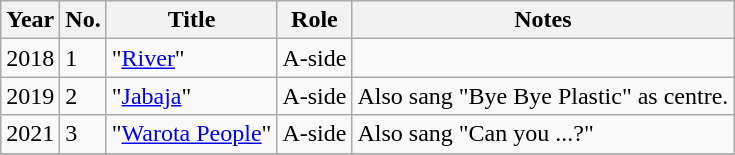<table class="wikitable sortable">
<tr>
<th>Year</th>
<th data-sort-type="number">No. </th>
<th>Title </th>
<th>Role </th>
<th class="unsortable">Notes </th>
</tr>
<tr>
<td>2018</td>
<td>1</td>
<td>"<a href='#'>River</a>"</td>
<td>A-side</td>
<td></td>
</tr>
<tr>
<td>2019</td>
<td>2</td>
<td>"<a href='#'>Jabaja</a>"</td>
<td>A-side</td>
<td>Also sang "Bye Bye Plastic" as centre.</td>
</tr>
<tr>
<td>2021</td>
<td>3</td>
<td>"<a href='#'>Warota People</a>"</td>
<td>A-side</td>
<td>Also sang "Can you ...?"</td>
</tr>
<tr>
</tr>
</table>
